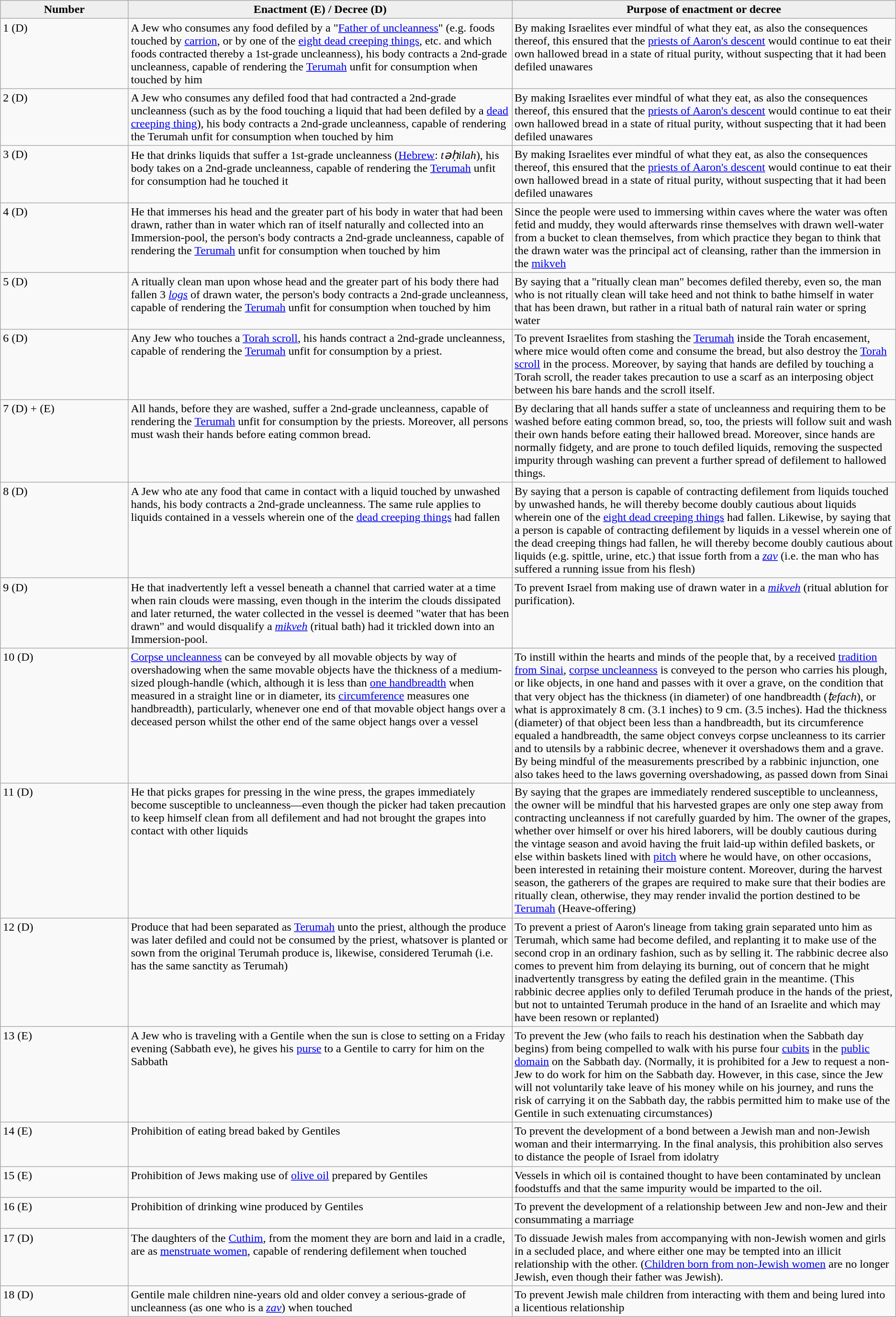<table class="wikitable">
<tr>
<th style="width:10%; background:#efefef;">Number</th>
<th style="width:30%; background:#efefef;">Enactment (E) / Decree (D)</th>
<th style="width:30%; background:#efefef;">Purpose of enactment or decree</th>
</tr>
<tr valign="top">
<td>1 (D)</td>
<td>A Jew who consumes any food defiled by a "<a href='#'>Father of uncleanness</a>" (e.g. foods touched by <a href='#'>carrion</a>, or by one of the <a href='#'>eight dead creeping things</a>, etc. and which foods contracted thereby a 1st-grade uncleanness), his body contracts a 2nd-grade uncleanness, capable of rendering the <a href='#'>Terumah</a> unfit for consumption when touched by him</td>
<td>By making Israelites ever mindful of what they eat, as also the consequences thereof, this ensured that the <a href='#'>priests of Aaron's descent</a> would continue to eat their own hallowed bread in a state of ritual purity, without suspecting that it had been defiled unawares</td>
</tr>
<tr valign="top">
<td>2 (D)</td>
<td>A Jew who consumes any defiled food that had contracted a 2nd-grade uncleanness (such as by the food touching a liquid that had been defiled by a <a href='#'>dead creeping thing</a>), his body contracts a 2nd-grade uncleanness, capable of rendering the Terumah unfit for consumption when touched by him</td>
<td>By making Israelites ever mindful of what they eat, as also the consequences thereof, this ensured that the <a href='#'>priests of Aaron's descent</a> would continue to eat their own hallowed bread in a state of ritual purity, without suspecting that it had been defiled unawares</td>
</tr>
<tr valign="top">
<td>3 (D)</td>
<td>He that drinks liquids that suffer a 1st-grade uncleanness (<a href='#'>Hebrew</a>: <em>tǝḥilah</em>), his body takes on a 2nd-grade uncleanness, capable of rendering the <a href='#'>Terumah</a> unfit for consumption had he touched it</td>
<td>By making Israelites ever mindful of what they eat, as also the consequences thereof, this ensured that the <a href='#'>priests of Aaron's descent</a> would continue to eat their own hallowed bread in a state of ritual purity, without suspecting that it had been defiled unawares</td>
</tr>
<tr valign="top">
<td>4 (D)</td>
<td>He that immerses his head and the greater part of his body in water that had been drawn, rather than in water which ran of itself naturally and collected into an Immersion-pool, the person's body contracts a 2nd-grade uncleanness, capable of rendering the <a href='#'>Terumah</a> unfit for consumption when touched by him</td>
<td>Since the people were used to immersing within caves where the water was often fetid and muddy, they would afterwards rinse themselves with drawn well-water from a bucket to clean themselves, from which practice they began to think that the drawn water was the principal act of cleansing, rather than the immersion in the <a href='#'>mikveh</a></td>
</tr>
<tr valign="top">
<td>5 (D)</td>
<td>A ritually clean man upon whose head and the greater part of his body there had fallen 3 <em><a href='#'>logs</a></em> of drawn water, the person's body contracts a 2nd-grade uncleanness, capable of rendering the <a href='#'>Terumah</a> unfit for consumption when touched by him</td>
<td>By saying that a "ritually clean man" becomes defiled thereby, even so, the man who is not ritually clean will take heed and not think to bathe himself in water that has been drawn, but rather in a ritual bath of natural rain water or spring water</td>
</tr>
<tr valign="top">
<td>6 (D)</td>
<td>Any Jew who touches a <a href='#'>Torah scroll</a>, his hands contract a 2nd-grade uncleanness, capable of rendering the <a href='#'>Terumah</a> unfit for consumption by a priest.</td>
<td>To prevent Israelites from stashing the <a href='#'>Terumah</a> inside the Torah encasement, where mice would often come and consume the bread, but also destroy the <a href='#'>Torah scroll</a> in the process. Moreover, by saying that hands are defiled by touching a Torah scroll, the reader takes precaution to use a scarf as an interposing object between his bare hands and the scroll itself.</td>
</tr>
<tr valign="top">
<td>7 (D) + (E)</td>
<td>All hands, before they are washed, suffer a 2nd-grade uncleanness, capable of rendering the <a href='#'>Terumah</a> unfit for consumption by the priests. Moreover, all persons must wash their hands before eating common bread.</td>
<td>By declaring that all hands suffer a state of uncleanness and requiring them to be washed before eating common bread, so, too, the priests will follow suit and wash their own hands before eating their hallowed bread. Moreover, since hands are normally fidgety, and are prone to touch defiled liquids, removing the suspected impurity through washing can prevent a further spread of defilement to hallowed things.</td>
</tr>
<tr valign="top">
<td>8 (D)</td>
<td>A Jew who ate any food that came in contact with a liquid touched by unwashed hands, his body contracts a 2nd-grade uncleanness. The same rule applies to liquids contained in a vessels wherein one of the <a href='#'>dead creeping things</a> had fallen</td>
<td>By saying that a person is capable of contracting defilement from liquids touched by unwashed hands, he will thereby become doubly cautious about liquids wherein one of the <a href='#'>eight dead creeping things</a> had fallen. Likewise, by saying that  a person is capable of contracting defilement by liquids in a vessel wherein one of the dead creeping things had fallen, he will thereby become doubly cautious about liquids (e.g. spittle, urine, etc.) that issue forth from a <em><a href='#'>zav</a></em> (i.e. the man who has suffered a running issue from his flesh)</td>
</tr>
<tr valign="top">
<td>9 (D)</td>
<td>He that inadvertently left a vessel beneath a channel that carried water at a time when rain clouds were massing, even though in the interim the clouds dissipated and later returned, the water collected in the vessel is deemed "water that has been drawn" and would disqualify a <em><a href='#'>mikveh</a></em> (ritual bath) had it trickled down into an Immersion-pool.</td>
<td>To prevent Israel from making use of drawn water in a <em><a href='#'>mikveh</a></em> (ritual ablution for purification).</td>
</tr>
<tr valign="top">
<td>10 (D)</td>
<td><a href='#'>Corpse uncleanness</a> can be conveyed by all movable objects by way of overshadowing when the same movable objects have the thickness of a medium-sized plough-handle (which, although it is less than <a href='#'>one handbreadth</a> when measured in a straight line or in diameter, its <a href='#'>circumference</a> measures one handbreadth), particularly, whenever one end of that movable object hangs over a deceased person whilst the other end of the same object hangs over a vessel</td>
<td>To instill within the hearts and minds of the people that, by a received <a href='#'>tradition from Sinai</a>, <a href='#'>corpse uncleanness</a> is conveyed to the person who carries his plough, or like objects, in one hand and passes with it over a grave, on the condition that that very object has the thickness (in diameter) of one handbreadth (<em>ṭefach</em>), or what is approximately 8 cm. (3.1 inches) to 9 cm. (3.5 inches). Had the thickness (diameter) of that object been less than a handbreadth, but its circumference equaled a handbreadth, the same object conveys corpse uncleanness to its carrier and to utensils by a rabbinic decree, whenever it overshadows them and a grave. By being mindful of the measurements prescribed by a rabbinic injunction, one also takes heed to the laws governing overshadowing, as passed down from Sinai</td>
</tr>
<tr valign="top">
<td>11 (D)</td>
<td>He that picks grapes for pressing in the wine press, the grapes immediately become susceptible to uncleanness—even though the picker had taken precaution to keep himself clean from all defilement and had not brought the grapes into contact with other liquids</td>
<td>By saying that the grapes are immediately rendered susceptible to uncleanness, the owner will be mindful that his harvested grapes are only one step away from contracting uncleanness if not carefully guarded by him. The owner of the grapes, whether over himself or over his hired laborers, will be doubly cautious during the vintage season and avoid having the fruit laid-up within defiled baskets, or else within baskets lined with <a href='#'>pitch</a> where he would have, on other occasions, been interested in retaining their moisture content. Moreover, during the harvest season, the gatherers of the grapes are required to make sure that their bodies are ritually clean, otherwise, they may render invalid the portion destined to be <a href='#'>Terumah</a> (Heave-offering)</td>
</tr>
<tr valign="top">
<td>12 (D)</td>
<td>Produce that had been separated as <a href='#'>Terumah</a> unto the priest, although the produce was later defiled and could not be consumed by the priest, whatsover is planted or sown from the original Terumah produce is, likewise, considered Terumah (i.e. has the same sanctity as Terumah)</td>
<td>To prevent a priest of Aaron's lineage from taking grain separated unto him as Terumah, which same had become defiled, and replanting it to make use of the second crop in an ordinary fashion, such as by selling it. The rabbinic decree also comes to prevent him from delaying its burning, out of concern that he might inadvertently transgress by eating the defiled grain in the meantime. (This rabbinic decree applies only to defiled Terumah produce in the hands of the priest, but not to untainted Terumah produce in the hand of an Israelite and which may have been resown or replanted)</td>
</tr>
<tr valign="top">
<td>13 (E)</td>
<td>A Jew who is traveling with a Gentile when the sun is close to setting on a Friday evening (Sabbath eve), he gives his <a href='#'>purse</a> to a Gentile to carry for him on the Sabbath</td>
<td>To prevent the Jew (who fails to reach his destination when the Sabbath day begins) from being compelled to walk with his purse four <a href='#'>cubits</a> in the <a href='#'>public domain</a> on the Sabbath day. (Normally, it is prohibited for a Jew to request a non-Jew to do work for him on the Sabbath day. However, in this case, since the Jew will not voluntarily take leave of his money while on his journey, and runs the risk of carrying it on the Sabbath day, the rabbis permitted him to make use of the Gentile in such extenuating circumstances)</td>
</tr>
<tr valign="top">
<td>14 (E)</td>
<td>Prohibition of eating bread baked by Gentiles</td>
<td>To prevent the development of a bond between a Jewish man and non-Jewish woman and their intermarrying. In the final analysis, this prohibition also serves to distance the people of Israel from idolatry</td>
</tr>
<tr valign="top">
<td>15 (E)</td>
<td>Prohibition of Jews making use of <a href='#'>olive oil</a> prepared by Gentiles</td>
<td>Vessels in which oil is contained thought to have been contaminated by unclean foodstuffs and that the same impurity would be imparted to the oil.</td>
</tr>
<tr valign="top">
<td>16 (E)</td>
<td>Prohibition of drinking wine produced by Gentiles</td>
<td>To prevent the development of a relationship between Jew and non-Jew and their consummating a marriage</td>
</tr>
<tr valign="top">
<td>17 (D)</td>
<td>The daughters of the <a href='#'>Cuthim</a>, from the moment they are born and laid in a cradle, are as <a href='#'>menstruate women</a>, capable of rendering defilement when touched</td>
<td>To dissuade Jewish males from accompanying with non-Jewish women and girls in a secluded place, and where either one may be tempted into an illicit relationship with the other. (<a href='#'>Children born from non-Jewish women</a> are no longer Jewish, even though their father was Jewish).</td>
</tr>
<tr valign="top">
<td>18 (D)</td>
<td>Gentile male children nine-years old and older convey a serious-grade of uncleanness (as one who is a <em><a href='#'>zav</a></em>) when touched</td>
<td>To prevent Jewish male children from interacting with them and being lured into a licentious relationship</td>
</tr>
</table>
